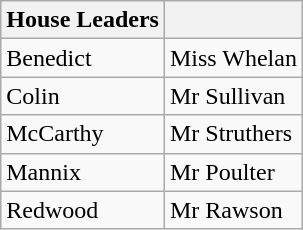<table class="wikitable">
<tr>
<th>House Leaders</th>
<th></th>
</tr>
<tr>
<td>Benedict</td>
<td>Miss Whelan</td>
</tr>
<tr>
<td>Colin</td>
<td>Mr Sullivan</td>
</tr>
<tr>
<td>McCarthy</td>
<td>Mr Struthers</td>
</tr>
<tr>
<td>Mannix</td>
<td>Mr Poulter</td>
</tr>
<tr>
<td>Redwood</td>
<td>Mr Rawson</td>
</tr>
</table>
